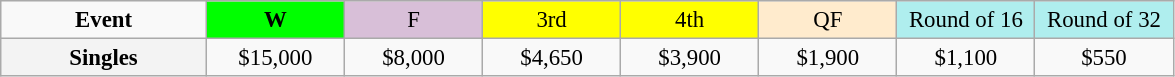<table class=wikitable style=font-size:95%;text-align:center>
<tr>
<td style="width:130px"><strong>Event</strong></td>
<td style="width:85px; background:lime"><strong>W</strong></td>
<td style="width:85px; background:thistle">F</td>
<td style="width:85px; background:#ffff00">3rd</td>
<td style="width:85px; background:#ffff00">4th</td>
<td style="width:85px; background:#ffebcd">QF</td>
<td style="width:85px; background:#afeeee">Round of 16</td>
<td style="width:85px; background:#afeeee">Round of 32</td>
</tr>
<tr>
<th style=background:#f3f3f3>Singles </th>
<td>$15,000</td>
<td>$8,000</td>
<td>$4,650</td>
<td>$3,900</td>
<td>$1,900</td>
<td>$1,100</td>
<td>$550</td>
</tr>
</table>
